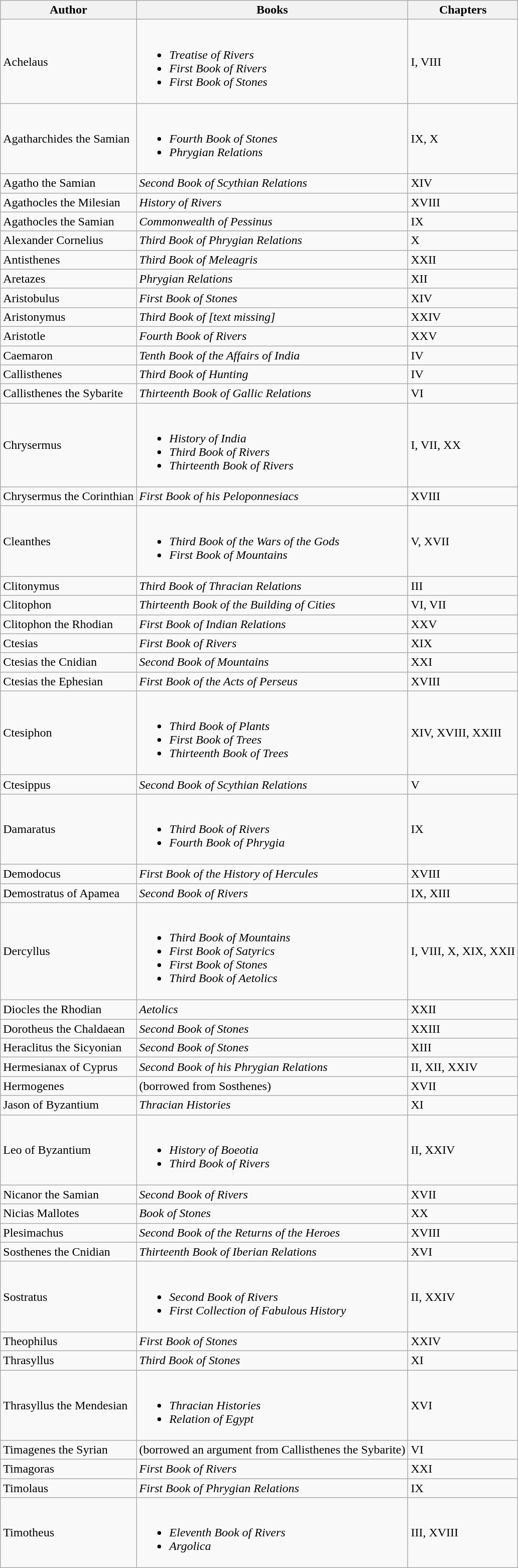<table class="wikitable">
<tr>
<th>Author</th>
<th>Books</th>
<th>Chapters</th>
</tr>
<tr>
<td>Achelaus</td>
<td><br><ul><li><em>Treatise of Rivers</em></li><li><em>First Book of Rivers</em></li><li><em>First Book of Stones</em></li></ul></td>
<td>I, VIII</td>
</tr>
<tr>
<td>Agatharchides the Samian</td>
<td><br><ul><li><em>Fourth Book of Stones</em></li><li><em>Phrygian Relations</em></li></ul></td>
<td>IX, X</td>
</tr>
<tr>
<td>Agatho the Samian</td>
<td><em>Second Book of Scythian Relations</em></td>
<td>XIV</td>
</tr>
<tr>
<td>Agathocles the Milesian</td>
<td><em>History of Rivers</em></td>
<td>XVIII</td>
</tr>
<tr>
<td>Agathocles the Samian</td>
<td><em>Commonwealth of Pessinus</em></td>
<td>IX</td>
</tr>
<tr>
<td>Alexander Cornelius</td>
<td><em>Third Book of Phrygian Relations</em></td>
<td>X</td>
</tr>
<tr>
<td>Antisthenes</td>
<td><em>Third Book of Meleagris</em></td>
<td>XXII</td>
</tr>
<tr>
<td>Aretazes</td>
<td><em>Phrygian Relations</em></td>
<td>XII</td>
</tr>
<tr>
<td>Aristobulus</td>
<td><em>First Book of Stones</em></td>
<td>XIV</td>
</tr>
<tr>
<td>Aristonymus</td>
<td><em>Third Book of [text missing]</em></td>
<td>XXIV</td>
</tr>
<tr>
<td>Aristotle</td>
<td><em>Fourth Book of Rivers</em></td>
<td>XXV</td>
</tr>
<tr>
<td>Caemaron</td>
<td><em>Tenth Book of the Affairs of India</em></td>
<td>IV</td>
</tr>
<tr>
<td>Callisthenes</td>
<td><em>Third Book of Hunting</em></td>
<td>IV</td>
</tr>
<tr>
<td>Callisthenes the Sybarite</td>
<td><em>Thirteenth Book of Gallic Relations</em></td>
<td>VI</td>
</tr>
<tr>
<td>Chrysermus</td>
<td><br><ul><li><em>History of India</em></li><li><em>Third Book of Rivers</em></li><li><em>Thirteenth Book of Rivers</em></li></ul></td>
<td>I, VII, XX</td>
</tr>
<tr>
<td>Chrysermus the Corinthian</td>
<td><em>First Book of his Peloponnesiacs</em></td>
<td>XVIII</td>
</tr>
<tr>
<td>Cleanthes</td>
<td><br><ul><li><em>Third Book of the Wars of the Gods</em></li><li><em>First Book of Mountains</em></li></ul></td>
<td>V, XVII</td>
</tr>
<tr>
<td>Clitonymus</td>
<td><em>Third Book of Thracian Relations</em></td>
<td>III</td>
</tr>
<tr>
<td>Clitophon</td>
<td><em>Thirteenth Book of the Building of Cities</em></td>
<td>VI, VII</td>
</tr>
<tr>
<td>Clitophon the Rhodian</td>
<td><em>First Book of Indian Relations</em></td>
<td>XXV</td>
</tr>
<tr>
<td>Ctesias</td>
<td><em>First Book of Rivers</em></td>
<td>XIX</td>
</tr>
<tr>
<td>Ctesias the Cnidian</td>
<td><em>Second Book of Mountains</em></td>
<td>XXI</td>
</tr>
<tr>
<td>Ctesias the Ephesian</td>
<td><em>First Book of the Acts of Perseus</em></td>
<td>XVIII</td>
</tr>
<tr>
<td>Ctesiphon</td>
<td><br><ul><li><em>Third Book of Plants</em></li><li><em>First Book of Trees</em></li><li><em>Thirteenth Book of Trees</em></li></ul></td>
<td>XIV, XVIII, XXIII</td>
</tr>
<tr>
<td>Ctesippus</td>
<td><em>Second Book of Scythian Relations</em></td>
<td>V</td>
</tr>
<tr>
<td>Damaratus</td>
<td><br><ul><li><em>Third Book of Rivers</em></li><li><em>Fourth Book of Phrygia</em></li></ul></td>
<td>IX</td>
</tr>
<tr>
<td>Demodocus</td>
<td><em>First Book of the History of Hercules</em></td>
<td>XVIII</td>
</tr>
<tr>
<td>Demostratus of Apamea</td>
<td><em>Second Book of Rivers</em></td>
<td>IX, XIII</td>
</tr>
<tr>
<td>Dercyllus</td>
<td><br><ul><li><em>Third Book of Mountains</em></li><li><em>First Book of Satyrics</em></li><li><em>First Book of Stones</em></li><li><em>Third Book of Aetolics</em></li></ul></td>
<td>I, VIII, X, XIX, XXII</td>
</tr>
<tr>
<td>Diocles the Rhodian</td>
<td><em>Aetolics</em></td>
<td>XXII</td>
</tr>
<tr>
<td>Dorotheus the Chaldaean</td>
<td><em>Second Book of Stones</em></td>
<td>XXIII</td>
</tr>
<tr>
<td>Heraclitus the Sicyonian</td>
<td><em>Second Book of Stones</em></td>
<td>XIII</td>
</tr>
<tr>
<td>Hermesianax of Cyprus</td>
<td><em>Second Book of his Phrygian Relations</em></td>
<td>II, XII, XXIV</td>
</tr>
<tr>
<td>Hermogenes</td>
<td>(borrowed from Sosthenes)</td>
<td>XVII</td>
</tr>
<tr>
<td>Jason of Byzantium</td>
<td><em>Thracian Histories</em></td>
<td>XI</td>
</tr>
<tr>
<td>Leo of Byzantium</td>
<td><br><ul><li><em>History of Boeotia</em></li><li><em>Third Book of Rivers</em></li></ul></td>
<td>II, XXIV</td>
</tr>
<tr>
<td>Nicanor the Samian</td>
<td><em>Second Book of Rivers</em></td>
<td>XVII</td>
</tr>
<tr>
<td>Nicias Mallotes</td>
<td><em>Book of Stones</em></td>
<td>XX</td>
</tr>
<tr>
<td>Plesimachus</td>
<td><em>Second Book of the Returns of the Heroes</em></td>
<td>XVIII</td>
</tr>
<tr>
<td>Sosthenes the Cnidian</td>
<td><em>Thirteenth Book of Iberian Relations</em></td>
<td>XVI</td>
</tr>
<tr>
<td>Sostratus</td>
<td><br><ul><li><em>Second Book of Rivers</em></li><li><em>First Collection of Fabulous History</em></li></ul></td>
<td>II, XXIV</td>
</tr>
<tr>
<td>Theophilus</td>
<td><em>First Book of Stones</em></td>
<td>XXIV</td>
</tr>
<tr>
<td>Thrasyllus</td>
<td><em>Third Book of Stones</em></td>
<td>XI</td>
</tr>
<tr>
<td>Thrasyllus the Mendesian</td>
<td><br><ul><li><em>Thracian Histories</em></li><li><em>Relation of Egypt</em></li></ul></td>
<td>XVI</td>
</tr>
<tr>
<td>Timagenes the Syrian</td>
<td>(borrowed an argument from Callisthenes the Sybarite)</td>
<td>VI</td>
</tr>
<tr>
<td>Timagoras</td>
<td><em>First Book of Rivers</em></td>
<td>XXI</td>
</tr>
<tr>
<td>Timolaus</td>
<td><em>First Book of Phrygian Relations</em></td>
<td>IX</td>
</tr>
<tr>
<td>Timotheus</td>
<td><br><ul><li><em>Eleventh Book of Rivers</em></li><li><em>Argolica</em></li></ul></td>
<td>III, XVIII</td>
</tr>
</table>
